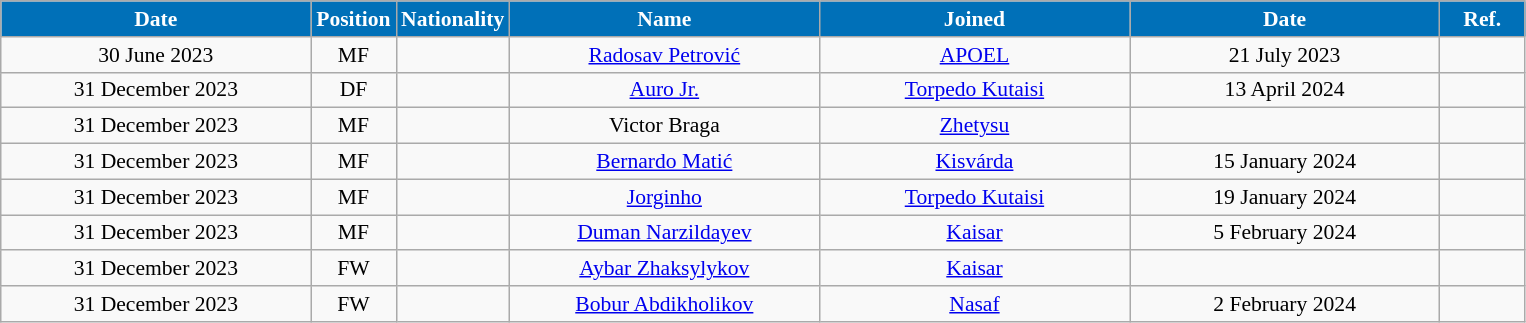<table class="wikitable"  style="text-align:center; font-size:90%; ">
<tr>
<th style="background:#0070B8; color:#FFFFFF; width:200px;">Date</th>
<th style="background:#0070B8; color:#FFFFFF; width:50px;">Position</th>
<th style="background:#0070B8; color:#FFFFFF; width:50px;">Nationality</th>
<th style="background:#0070B8; color:#FFFFFF; width:200px;">Name</th>
<th style="background:#0070B8; color:#FFFFFF; width:200px;">Joined</th>
<th style="background:#0070B8; color:#FFFFFF; width:200px;">Date</th>
<th style="background:#0070B8; color:#FFFFFF; width:50px;">Ref.</th>
</tr>
<tr>
<td>30 June 2023</td>
<td>MF</td>
<td></td>
<td><a href='#'>Radosav Petrović</a></td>
<td><a href='#'>APOEL</a></td>
<td>21 July 2023</td>
<td></td>
</tr>
<tr>
<td>31 December 2023</td>
<td>DF</td>
<td></td>
<td><a href='#'>Auro Jr.</a></td>
<td><a href='#'>Torpedo Kutaisi</a></td>
<td>13 April 2024</td>
<td></td>
</tr>
<tr>
<td>31 December 2023</td>
<td>MF</td>
<td></td>
<td>Victor Braga</td>
<td><a href='#'>Zhetysu</a></td>
<td></td>
<td></td>
</tr>
<tr>
<td>31 December 2023</td>
<td>MF</td>
<td></td>
<td><a href='#'>Bernardo Matić</a></td>
<td><a href='#'>Kisvárda</a></td>
<td>15 January 2024</td>
<td></td>
</tr>
<tr>
<td>31 December 2023</td>
<td>MF</td>
<td></td>
<td><a href='#'>Jorginho</a></td>
<td><a href='#'>Torpedo Kutaisi</a></td>
<td>19 January 2024</td>
<td></td>
</tr>
<tr>
<td>31 December 2023</td>
<td>MF</td>
<td></td>
<td><a href='#'>Duman Narzildayev</a></td>
<td><a href='#'>Kaisar</a></td>
<td>5 February 2024</td>
<td></td>
</tr>
<tr>
<td>31 December 2023</td>
<td>FW</td>
<td></td>
<td><a href='#'>Aybar Zhaksylykov</a></td>
<td><a href='#'>Kaisar</a></td>
<td></td>
<td></td>
</tr>
<tr>
<td>31 December 2023</td>
<td>FW</td>
<td></td>
<td><a href='#'>Bobur Abdikholikov</a></td>
<td><a href='#'>Nasaf</a></td>
<td>2 February 2024</td>
<td></td>
</tr>
</table>
